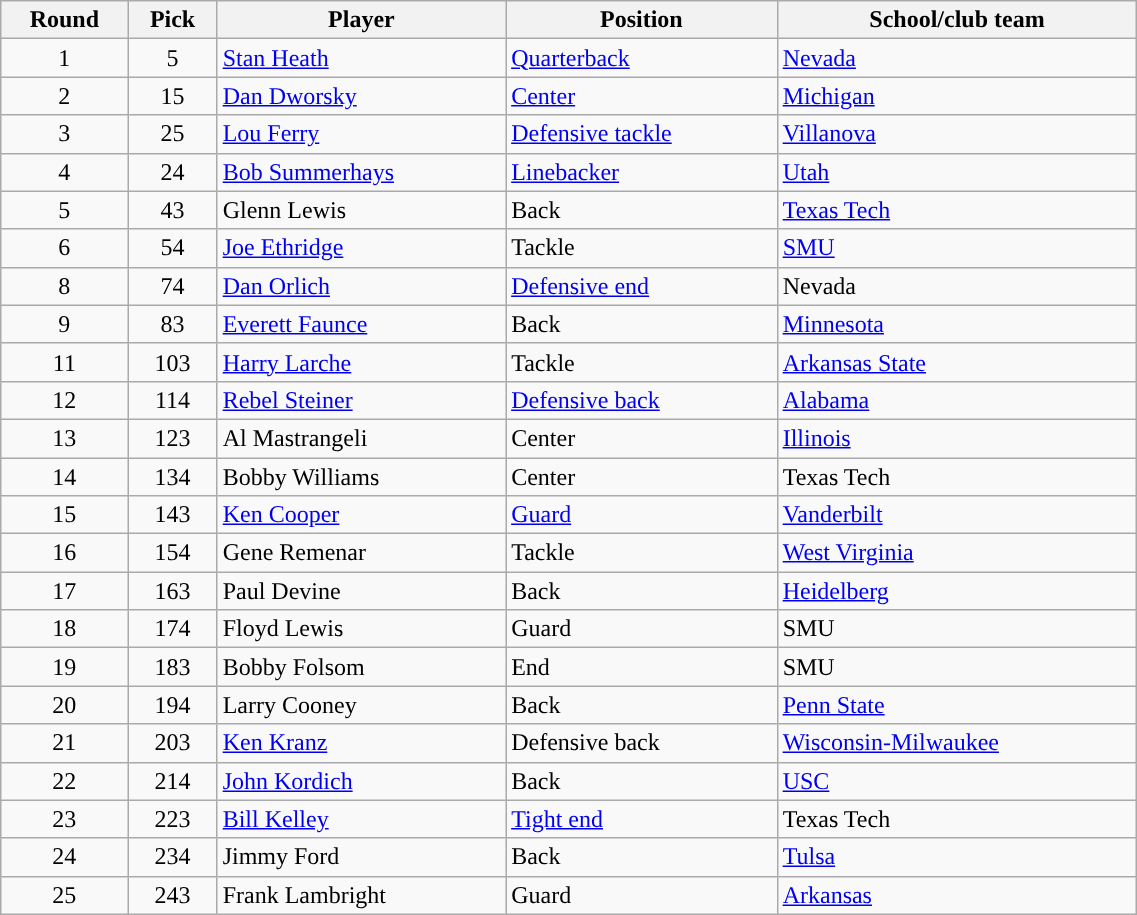<table class="wikitable sortable sortable" width=60%; align=center>
<tr>
<th>Round</th>
<th>Pick</th>
<th>Player</th>
<th>Position</th>
<th>School/club team</th>
</tr>
<tr>
<td style="text-align: center;">1</td>
<td style="text-align: center;">5</td>
<td><a href='#'>Stan Heath</a></td>
<td><a href='#'>Quarterback</a></td>
<td><a href='#'>Nevada</a></td>
</tr>
<tr>
<td style="text-align: center;">2</td>
<td style="text-align: center;">15</td>
<td><a href='#'>Dan Dworsky</a></td>
<td><a href='#'>Center</a></td>
<td><a href='#'>Michigan</a></td>
</tr>
<tr>
<td style="text-align: center;">3</td>
<td style="text-align: center;">25</td>
<td><a href='#'>Lou Ferry</a></td>
<td><a href='#'>Defensive tackle</a></td>
<td><a href='#'>Villanova</a></td>
</tr>
<tr>
<td style="text-align: center;">4</td>
<td style="text-align: center;">24</td>
<td><a href='#'>Bob Summerhays</a></td>
<td><a href='#'>Linebacker</a></td>
<td><a href='#'>Utah</a></td>
</tr>
<tr>
<td style="text-align: center;">5</td>
<td style="text-align: center;">43</td>
<td>Glenn Lewis</td>
<td>Back</td>
<td><a href='#'>Texas Tech</a></td>
</tr>
<tr>
<td style="text-align: center;">6</td>
<td style="text-align: center;">54</td>
<td><a href='#'>Joe Ethridge</a></td>
<td>Tackle</td>
<td><a href='#'>SMU</a></td>
</tr>
<tr>
<td style="text-align: center;">8</td>
<td style="text-align: center;">74</td>
<td><a href='#'>Dan Orlich</a></td>
<td><a href='#'>Defensive end</a></td>
<td>Nevada</td>
</tr>
<tr>
<td style="text-align: center;">9</td>
<td style="text-align: center;">83</td>
<td><a href='#'>Everett Faunce</a></td>
<td>Back</td>
<td><a href='#'>Minnesota</a></td>
</tr>
<tr>
<td style="text-align: center;">11</td>
<td style="text-align: center;">103</td>
<td><a href='#'>Harry Larche</a></td>
<td>Tackle</td>
<td><a href='#'>Arkansas State</a></td>
</tr>
<tr>
<td style="text-align: center;">12</td>
<td style="text-align: center;">114</td>
<td><a href='#'>Rebel Steiner</a></td>
<td><a href='#'>Defensive back</a></td>
<td><a href='#'>Alabama</a></td>
</tr>
<tr>
<td style="text-align: center;">13</td>
<td style="text-align: center;">123</td>
<td>Al Mastrangeli</td>
<td>Center</td>
<td><a href='#'>Illinois</a></td>
</tr>
<tr>
<td style="text-align: center;">14</td>
<td style="text-align: center;">134</td>
<td>Bobby Williams</td>
<td>Center</td>
<td>Texas Tech</td>
</tr>
<tr>
<td style="text-align: center;">15</td>
<td style="text-align: center;">143</td>
<td><a href='#'>Ken Cooper</a></td>
<td><a href='#'>Guard</a></td>
<td><a href='#'>Vanderbilt</a></td>
</tr>
<tr>
<td style="text-align: center;">16</td>
<td style="text-align: center;">154</td>
<td>Gene Remenar</td>
<td>Tackle</td>
<td><a href='#'>West Virginia</a></td>
</tr>
<tr>
<td style="text-align: center;">17</td>
<td style="text-align: center;">163</td>
<td>Paul Devine</td>
<td>Back</td>
<td><a href='#'>Heidelberg</a></td>
</tr>
<tr>
<td style="text-align: center;">18</td>
<td style="text-align: center;">174</td>
<td>Floyd Lewis</td>
<td>Guard</td>
<td>SMU</td>
</tr>
<tr>
<td style="text-align: center;">19</td>
<td style="text-align: center;">183</td>
<td>Bobby Folsom</td>
<td>End</td>
<td>SMU</td>
</tr>
<tr>
<td style="text-align: center;">20</td>
<td style="text-align: center;">194</td>
<td>Larry Cooney</td>
<td>Back</td>
<td><a href='#'>Penn State</a></td>
</tr>
<tr>
<td style="text-align: center;">21</td>
<td style="text-align: center;">203</td>
<td><a href='#'>Ken Kranz</a></td>
<td>Defensive back</td>
<td><a href='#'>Wisconsin-Milwaukee</a></td>
</tr>
<tr>
<td style="text-align: center;">22</td>
<td style="text-align: center;">214</td>
<td><a href='#'>John Kordich</a></td>
<td>Back</td>
<td><a href='#'>USC</a></td>
</tr>
<tr>
<td style="text-align: center;">23</td>
<td style="text-align: center;">223</td>
<td><a href='#'>Bill Kelley</a></td>
<td><a href='#'>Tight end</a></td>
<td>Texas Tech</td>
</tr>
<tr>
<td style="text-align: center;">24</td>
<td style="text-align: center;">234</td>
<td>Jimmy Ford</td>
<td>Back</td>
<td><a href='#'>Tulsa</a></td>
</tr>
<tr>
<td style="text-align: center;">25</td>
<td style="text-align: center;">243</td>
<td>Frank Lambright</td>
<td>Guard</td>
<td><a href='#'>Arkansas</a></td>
</tr>
</table>
